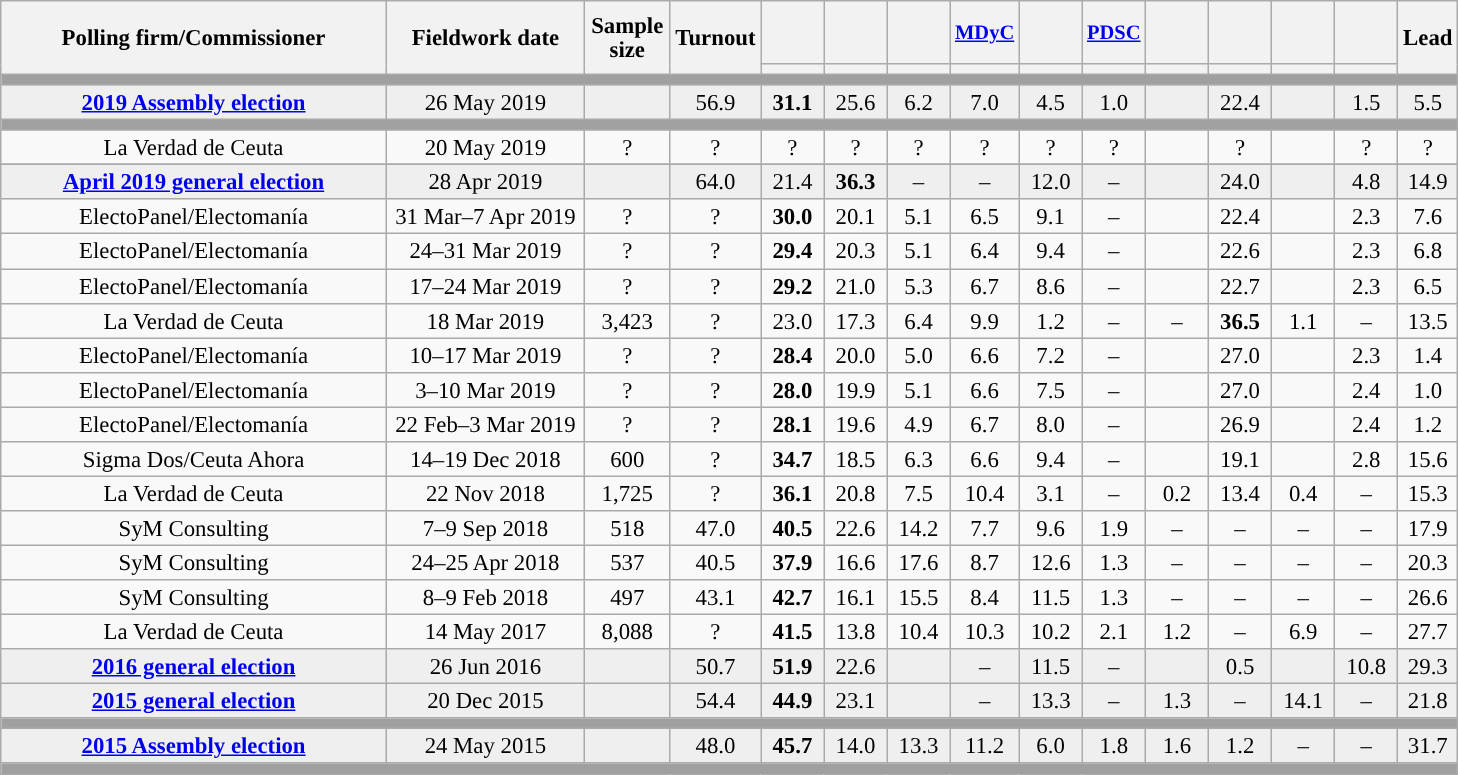<table class="wikitable collapsible collapsed" style="text-align:center; font-size:95%; line-height:16px;">
<tr style="height:42px;">
<th style="width:250px;" rowspan="2">Polling firm/Commissioner</th>
<th style="width:125px;" rowspan="2">Fieldwork date</th>
<th style="width:50px;" rowspan="2">Sample size</th>
<th style="width:45px;" rowspan="2">Turnout</th>
<th style="width:35px;"></th>
<th style="width:35px;"></th>
<th style="width:35px;"></th>
<th style="width:35px; font-size:90%;"><a href='#'>MDyC</a></th>
<th style="width:35px;"></th>
<th style="width:35px; font-size:90%;"><a href='#'>PDSC</a></th>
<th style="width:35px;"></th>
<th style="width:35px;"></th>
<th style="width:35px;"></th>
<th style="width:35px;"></th>
<th style="width:30px;" rowspan="2">Lead</th>
</tr>
<tr>
<th style="color:inherit;background:"></th>
<th style="color:inherit;background:"></th>
<th style="color:inherit;background:"></th>
<th style="color:inherit;background:"></th>
<th style="color:inherit;background:"></th>
<th style="color:inherit;background:"></th>
<th style="color:inherit;background:"></th>
<th style="color:inherit;background:"></th>
<th style="color:inherit;background:"></th>
<th style="color:inherit;background:"></th>
</tr>
<tr>
<td colspan="15" style="background:#A0A0A0"></td>
</tr>
<tr style="background:#EFEFEF;">
<td><strong><a href='#'>2019 Assembly election</a></strong></td>
<td>26 May 2019</td>
<td></td>
<td>56.9</td>
<td><strong>31.1</strong><br></td>
<td>25.6<br></td>
<td>6.2<br></td>
<td>7.0<br></td>
<td>4.5<br></td>
<td>1.0<br></td>
<td></td>
<td>22.4<br></td>
<td></td>
<td>1.5<br></td>
<td style="background:">5.5</td>
</tr>
<tr>
<td colspan="15" style="background:#A0A0A0"></td>
</tr>
<tr>
<td>La Verdad de Ceuta</td>
<td>20 May 2019</td>
<td>?</td>
<td>?</td>
<td>?<br></td>
<td>?<br></td>
<td>?<br></td>
<td>?<br></td>
<td>?<br></td>
<td>?<br></td>
<td></td>
<td>?<br></td>
<td></td>
<td>?<br></td>
<td style="background:">?</td>
</tr>
<tr>
</tr>
<tr style="background:#EFEFEF;">
<td><strong><a href='#'>April 2019 general election</a></strong></td>
<td>28 Apr 2019</td>
<td></td>
<td>64.0</td>
<td>21.4<br></td>
<td><strong>36.3</strong><br></td>
<td>–</td>
<td>–</td>
<td>12.0<br></td>
<td>–</td>
<td></td>
<td>24.0<br></td>
<td></td>
<td>4.8<br></td>
<td style="background:">14.9</td>
</tr>
<tr>
<td>ElectoPanel/Electomanía</td>
<td>31 Mar–7 Apr 2019</td>
<td>?</td>
<td>?</td>
<td><strong>30.0</strong><br></td>
<td>20.1<br></td>
<td>5.1<br></td>
<td>6.5<br></td>
<td>9.1<br></td>
<td>–</td>
<td></td>
<td>22.4<br></td>
<td></td>
<td>2.3<br></td>
<td style="background:">7.6</td>
</tr>
<tr>
<td>ElectoPanel/Electomanía</td>
<td>24–31 Mar 2019</td>
<td>?</td>
<td>?</td>
<td><strong>29.4</strong><br></td>
<td>20.3<br></td>
<td>5.1<br></td>
<td>6.4<br></td>
<td>9.4<br></td>
<td>–</td>
<td></td>
<td>22.6<br></td>
<td></td>
<td>2.3<br></td>
<td style="background:">6.8</td>
</tr>
<tr>
<td>ElectoPanel/Electomanía</td>
<td>17–24 Mar 2019</td>
<td>?</td>
<td>?</td>
<td><strong>29.2</strong><br></td>
<td>21.0<br></td>
<td>5.3<br></td>
<td>6.7<br></td>
<td>8.6<br></td>
<td>–</td>
<td></td>
<td>22.7<br></td>
<td></td>
<td>2.3<br></td>
<td style="background:">6.5</td>
</tr>
<tr>
<td>La Verdad de Ceuta</td>
<td>18 Mar 2019</td>
<td>3,423</td>
<td>?</td>
<td>23.0<br></td>
<td>17.3<br></td>
<td>6.4<br></td>
<td>9.9<br></td>
<td>1.2<br></td>
<td>–</td>
<td>–</td>
<td><strong>36.5</strong><br></td>
<td>1.1<br></td>
<td>–</td>
<td style="background:">13.5</td>
</tr>
<tr>
<td>ElectoPanel/Electomanía</td>
<td>10–17 Mar 2019</td>
<td>?</td>
<td>?</td>
<td><strong>28.4</strong><br></td>
<td>20.0<br></td>
<td>5.0<br></td>
<td>6.6<br></td>
<td>7.2<br></td>
<td>–</td>
<td></td>
<td>27.0<br></td>
<td></td>
<td>2.3<br></td>
<td style="background:">1.4</td>
</tr>
<tr>
<td>ElectoPanel/Electomanía</td>
<td>3–10 Mar 2019</td>
<td>?</td>
<td>?</td>
<td><strong>28.0</strong><br></td>
<td>19.9<br></td>
<td>5.1<br></td>
<td>6.6<br></td>
<td>7.5<br></td>
<td>–</td>
<td></td>
<td>27.0<br></td>
<td></td>
<td>2.4<br></td>
<td style="background:">1.0</td>
</tr>
<tr>
<td>ElectoPanel/Electomanía</td>
<td>22 Feb–3 Mar 2019</td>
<td>?</td>
<td>?</td>
<td><strong>28.1</strong><br></td>
<td>19.6<br></td>
<td>4.9<br></td>
<td>6.7<br></td>
<td>8.0<br></td>
<td>–</td>
<td></td>
<td>26.9<br></td>
<td></td>
<td>2.4<br></td>
<td style="background:">1.2</td>
</tr>
<tr>
<td>Sigma Dos/Ceuta Ahora</td>
<td>14–19 Dec 2018</td>
<td>600</td>
<td>?</td>
<td><strong>34.7</strong><br></td>
<td>18.5<br></td>
<td>6.3<br></td>
<td>6.6<br></td>
<td>9.4<br></td>
<td>–</td>
<td></td>
<td>19.1<br></td>
<td></td>
<td>2.8<br></td>
<td style="background:">15.6</td>
</tr>
<tr>
<td>La Verdad de Ceuta</td>
<td>22 Nov 2018</td>
<td>1,725</td>
<td>?</td>
<td><strong>36.1</strong><br></td>
<td>20.8<br></td>
<td>7.5<br></td>
<td>10.4<br></td>
<td>3.1<br></td>
<td>–</td>
<td>0.2<br></td>
<td>13.4<br></td>
<td>0.4<br></td>
<td>–</td>
<td style="background:">15.3</td>
</tr>
<tr>
<td>SyM Consulting</td>
<td>7–9 Sep 2018</td>
<td>518</td>
<td>47.0</td>
<td><strong>40.5</strong><br></td>
<td>22.6<br></td>
<td>14.2<br></td>
<td>7.7<br></td>
<td>9.6<br></td>
<td>1.9<br></td>
<td>–</td>
<td>–</td>
<td>–</td>
<td>–</td>
<td style="background:">17.9</td>
</tr>
<tr>
<td>SyM Consulting</td>
<td>24–25 Apr 2018</td>
<td>537</td>
<td>40.5</td>
<td><strong>37.9</strong><br></td>
<td>16.6<br></td>
<td>17.6<br></td>
<td>8.7<br></td>
<td>12.6<br></td>
<td>1.3<br></td>
<td>–</td>
<td>–</td>
<td>–</td>
<td>–</td>
<td style="background:">20.3</td>
</tr>
<tr>
<td>SyM Consulting</td>
<td>8–9 Feb 2018</td>
<td>497</td>
<td>43.1</td>
<td><strong>42.7</strong><br></td>
<td>16.1<br></td>
<td>15.5<br></td>
<td>8.4<br></td>
<td>11.5<br></td>
<td>1.3<br></td>
<td>–</td>
<td>–</td>
<td>–</td>
<td>–</td>
<td style="background:">26.6</td>
</tr>
<tr>
<td>La Verdad de Ceuta</td>
<td>14 May 2017</td>
<td>8,088</td>
<td>?</td>
<td><strong>41.5</strong><br></td>
<td>13.8<br></td>
<td>10.4<br></td>
<td>10.3<br></td>
<td>10.2<br></td>
<td>2.1<br></td>
<td>1.2<br></td>
<td>–</td>
<td>6.9<br></td>
<td>–</td>
<td style="background:">27.7</td>
</tr>
<tr style="background:#EFEFEF;">
<td><strong><a href='#'>2016 general election</a></strong></td>
<td>26 Jun 2016</td>
<td></td>
<td>50.7</td>
<td><strong>51.9</strong><br></td>
<td>22.6<br></td>
<td></td>
<td>–</td>
<td>11.5<br></td>
<td>–</td>
<td></td>
<td>0.5<br></td>
<td></td>
<td>10.8<br></td>
<td style="background:">29.3</td>
</tr>
<tr style="background:#EFEFEF;">
<td><strong><a href='#'>2015 general election</a></strong></td>
<td>20 Dec 2015</td>
<td></td>
<td>54.4</td>
<td><strong>44.9</strong><br></td>
<td>23.1<br></td>
<td></td>
<td>–</td>
<td>13.3<br></td>
<td>–</td>
<td>1.3<br></td>
<td>–</td>
<td>14.1<br></td>
<td>–</td>
<td style="background:">21.8</td>
</tr>
<tr>
<td colspan="15" style="background:#A0A0A0"></td>
</tr>
<tr style="background:#EFEFEF;">
<td><strong><a href='#'>2015 Assembly election</a></strong></td>
<td>24 May 2015</td>
<td></td>
<td>48.0</td>
<td><strong>45.7</strong><br></td>
<td>14.0<br></td>
<td>13.3<br></td>
<td>11.2<br></td>
<td>6.0<br></td>
<td>1.8<br></td>
<td>1.6<br></td>
<td>1.2<br></td>
<td>–</td>
<td>–</td>
<td style="background:">31.7</td>
</tr>
<tr>
<td colspan="15" style="background:#A0A0A0"></td>
</tr>
</table>
